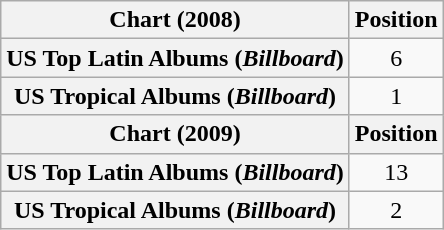<table class="wikitable plainrowheaders" style="text-align:center">
<tr>
<th scope="col">Chart (2008)</th>
<th scope="col">Position</th>
</tr>
<tr>
<th scope="row">US Top Latin Albums (<em>Billboard</em>)</th>
<td>6</td>
</tr>
<tr>
<th scope="row">US Tropical Albums (<em>Billboard</em>)</th>
<td style="text-align:center;">1</td>
</tr>
<tr>
<th scope="col">Chart (2009)</th>
<th scope="col">Position</th>
</tr>
<tr>
<th scope="row">US Top Latin Albums (<em>Billboard</em>)</th>
<td>13</td>
</tr>
<tr>
<th scope="row">US Tropical Albums (<em>Billboard</em>)</th>
<td style="text-align:center;">2</td>
</tr>
</table>
